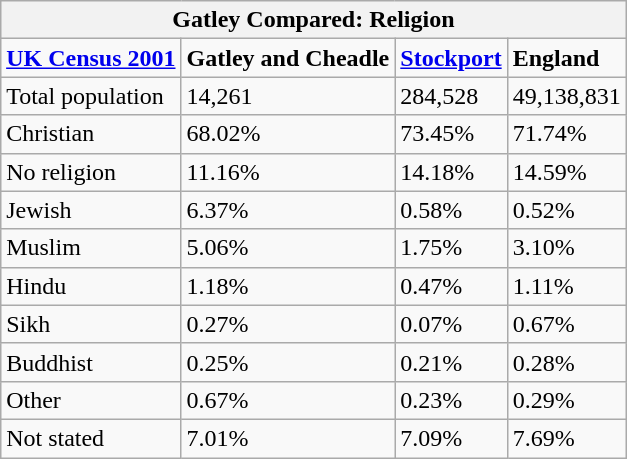<table class="wikitable" style="float: right">
<tr>
<th colspan="5"><strong>Gatley Compared: Religion</strong></th>
</tr>
<tr>
<td><strong><a href='#'>UK Census 2001</a></strong></td>
<td><strong>Gatley and Cheadle</strong></td>
<td><strong><a href='#'>Stockport</a></strong></td>
<td><strong>England</strong></td>
</tr>
<tr>
<td>Total population</td>
<td>14,261</td>
<td>284,528</td>
<td>49,138,831</td>
</tr>
<tr>
<td>Christian</td>
<td>68.02%</td>
<td>73.45%</td>
<td>71.74%</td>
</tr>
<tr>
<td>No religion</td>
<td>11.16%</td>
<td>14.18%</td>
<td>14.59%</td>
</tr>
<tr>
<td>Jewish</td>
<td>6.37%</td>
<td>0.58%</td>
<td>0.52%</td>
</tr>
<tr>
<td>Muslim</td>
<td>5.06%</td>
<td>1.75%</td>
<td>3.10%</td>
</tr>
<tr>
<td>Hindu</td>
<td>1.18%</td>
<td>0.47%</td>
<td>1.11%</td>
</tr>
<tr>
<td>Sikh</td>
<td>0.27%</td>
<td>0.07%</td>
<td>0.67%</td>
</tr>
<tr>
<td>Buddhist</td>
<td>0.25%</td>
<td>0.21%</td>
<td>0.28%</td>
</tr>
<tr>
<td>Other</td>
<td>0.67%</td>
<td>0.23%</td>
<td>0.29%</td>
</tr>
<tr>
<td>Not stated</td>
<td>7.01%</td>
<td>7.09%</td>
<td>7.69%</td>
</tr>
</table>
